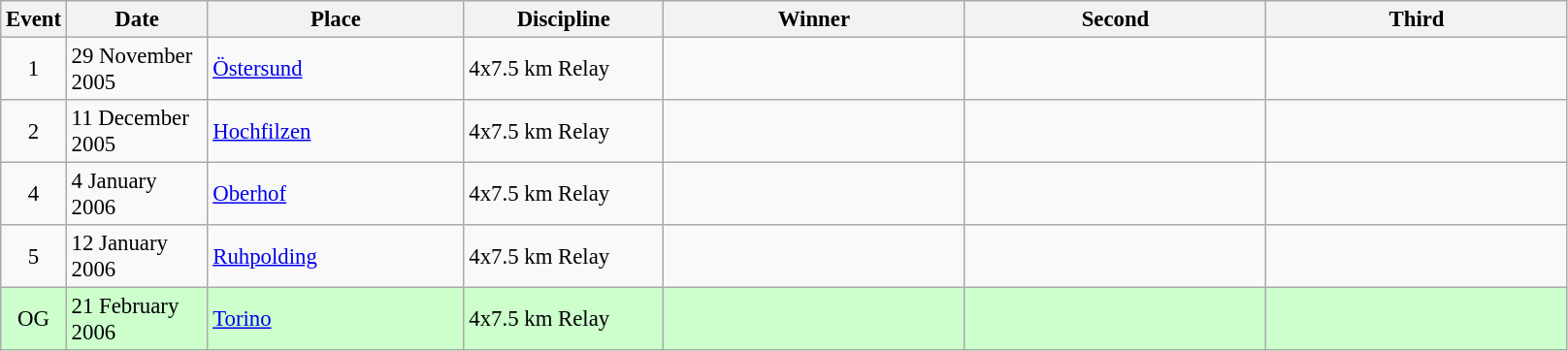<table class="wikitable" style="font-size:95%;">
<tr>
<th width="30">Event</th>
<th width="90">Date</th>
<th width="169">Place</th>
<th width="130">Discipline</th>
<th width="200">Winner</th>
<th width="200">Second</th>
<th width="200">Third</th>
</tr>
<tr>
<td align=center>1</td>
<td>29 November 2005</td>
<td> <a href='#'>Östersund</a></td>
<td>4x7.5 km Relay</td>
<td></td>
<td></td>
<td></td>
</tr>
<tr>
<td align=center>2</td>
<td>11 December 2005</td>
<td> <a href='#'>Hochfilzen</a></td>
<td>4x7.5 km Relay</td>
<td></td>
<td></td>
<td></td>
</tr>
<tr>
<td align=center>4</td>
<td>4 January 2006</td>
<td> <a href='#'>Oberhof</a></td>
<td>4x7.5 km Relay</td>
<td></td>
<td></td>
<td></td>
</tr>
<tr>
<td align=center>5</td>
<td>12 January 2006</td>
<td> <a href='#'>Ruhpolding</a></td>
<td>4x7.5 km Relay</td>
<td></td>
<td></td>
<td></td>
</tr>
<tr style="background:#CCFFCC">
<td align=center>OG</td>
<td>21 February 2006</td>
<td> <a href='#'>Torino</a></td>
<td>4x7.5 km Relay</td>
<td></td>
<td></td>
<td></td>
</tr>
</table>
